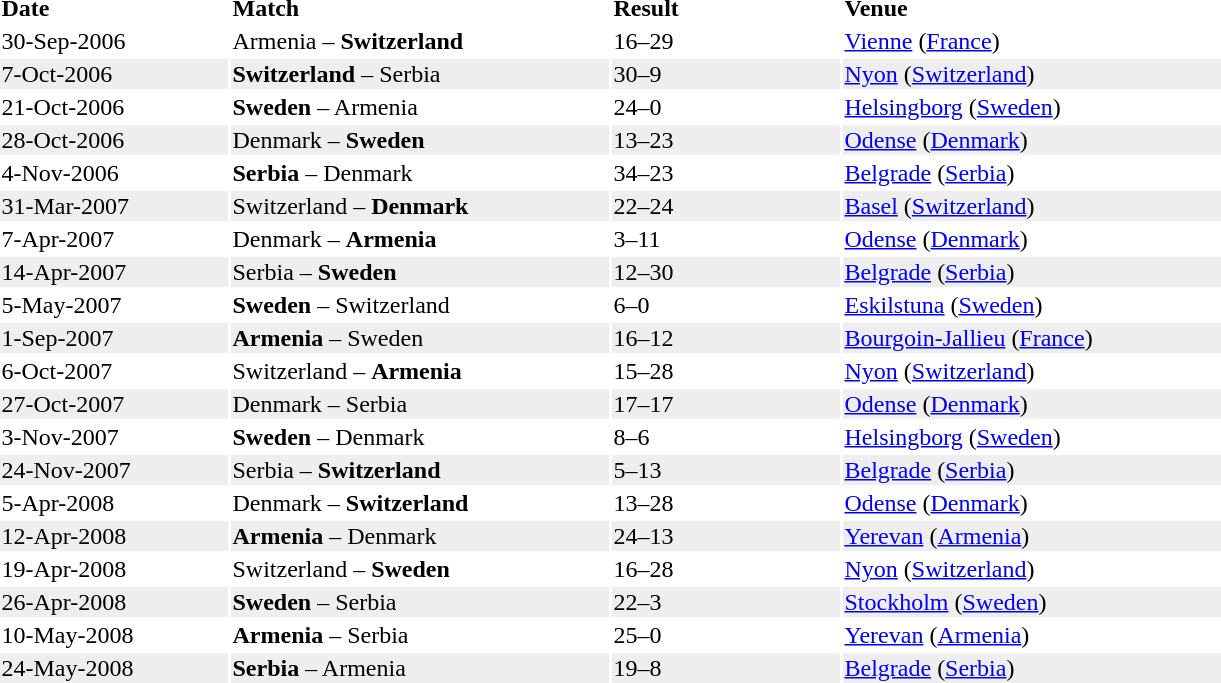<table>
<tr>
<td width="150"><strong>Date</strong></td>
<td width="250"><strong>Match</strong></td>
<td width="150"><strong>Result</strong></td>
<td width="250"><strong>Venue</strong></td>
</tr>
<tr>
<td>30-Sep-2006</td>
<td>Armenia – <strong>Switzerland</strong></td>
<td>16–29</td>
<td><a href='#'>Vienne</a> (<a href='#'>France</a>)</td>
</tr>
<tr bgcolor=#eeeeee>
<td>7-Oct-2006</td>
<td><strong>Switzerland</strong> – Serbia</td>
<td>30–9</td>
<td><a href='#'>Nyon</a> (<a href='#'>Switzerland</a>)</td>
</tr>
<tr>
<td>21-Oct-2006</td>
<td><strong>Sweden</strong> – Armenia</td>
<td>24–0</td>
<td><a href='#'>Helsingborg</a> (<a href='#'>Sweden</a>)</td>
</tr>
<tr bgcolor=#eeeeee>
<td>28-Oct-2006</td>
<td>Denmark – <strong>Sweden</strong></td>
<td>13–23</td>
<td><a href='#'>Odense</a> (<a href='#'>Denmark</a>)</td>
</tr>
<tr>
<td>4-Nov-2006</td>
<td><strong>Serbia</strong> – Denmark</td>
<td>34–23</td>
<td><a href='#'>Belgrade</a> (<a href='#'>Serbia</a>)</td>
</tr>
<tr bgcolor=#eeeeee>
<td>31-Mar-2007</td>
<td>Switzerland – <strong>Denmark</strong></td>
<td>22–24</td>
<td><a href='#'>Basel</a> (<a href='#'>Switzerland</a>)</td>
</tr>
<tr>
<td>7-Apr-2007</td>
<td>Denmark – <strong>Armenia</strong></td>
<td>3–11</td>
<td><a href='#'>Odense</a> (<a href='#'>Denmark</a>)</td>
</tr>
<tr bgcolor=#eeeeee>
<td>14-Apr-2007</td>
<td>Serbia – <strong>Sweden</strong></td>
<td>12–30</td>
<td><a href='#'>Belgrade</a> (<a href='#'>Serbia</a>)</td>
</tr>
<tr>
<td>5-May-2007</td>
<td><strong>Sweden</strong> – Switzerland</td>
<td>6–0</td>
<td><a href='#'>Eskilstuna</a> (<a href='#'>Sweden</a>)</td>
</tr>
<tr bgcolor=#eeeeee>
<td>1-Sep-2007</td>
<td><strong>Armenia</strong> – Sweden</td>
<td>16–12</td>
<td><a href='#'>Bourgoin-Jallieu</a> (<a href='#'>France</a>)</td>
</tr>
<tr>
<td>6-Oct-2007</td>
<td>Switzerland – <strong>Armenia</strong></td>
<td>15–28</td>
<td><a href='#'>Nyon</a> (<a href='#'>Switzerland</a>)</td>
</tr>
<tr bgcolor=#eeeeee>
<td>27-Oct-2007</td>
<td>Denmark – Serbia</td>
<td>17–17</td>
<td><a href='#'>Odense</a> (<a href='#'>Denmark</a>)</td>
</tr>
<tr>
<td>3-Nov-2007</td>
<td><strong>Sweden</strong> – Denmark</td>
<td>8–6</td>
<td><a href='#'>Helsingborg</a> (<a href='#'>Sweden</a>)</td>
</tr>
<tr bgcolor=#eeeeee>
<td>24-Nov-2007</td>
<td>Serbia – <strong>Switzerland</strong></td>
<td>5–13</td>
<td><a href='#'>Belgrade</a> (<a href='#'>Serbia</a>)</td>
</tr>
<tr>
<td>5-Apr-2008</td>
<td>Denmark – <strong>Switzerland</strong></td>
<td>13–28</td>
<td><a href='#'>Odense</a> (<a href='#'>Denmark</a>)</td>
</tr>
<tr bgcolor=#eeeeee>
<td>12-Apr-2008</td>
<td><strong>Armenia</strong> – Denmark</td>
<td>24–13</td>
<td><a href='#'>Yerevan</a> (<a href='#'>Armenia</a>)</td>
</tr>
<tr>
<td>19-Apr-2008</td>
<td>Switzerland – <strong>Sweden</strong></td>
<td>16–28</td>
<td><a href='#'>Nyon</a> (<a href='#'>Switzerland</a>)</td>
</tr>
<tr bgcolor=#eeeeee>
<td>26-Apr-2008</td>
<td><strong>Sweden</strong> – Serbia</td>
<td>22–3</td>
<td><a href='#'>Stockholm</a> (<a href='#'>Sweden</a>)</td>
</tr>
<tr>
<td>10-May-2008</td>
<td><strong>Armenia</strong> – Serbia</td>
<td>25–0</td>
<td><a href='#'>Yerevan</a> (<a href='#'>Armenia</a>)</td>
</tr>
<tr bgcolor=#eeeeee>
<td>24-May-2008</td>
<td><strong>Serbia</strong> – Armenia</td>
<td>19–8</td>
<td><a href='#'>Belgrade</a> (<a href='#'>Serbia</a>)</td>
</tr>
</table>
